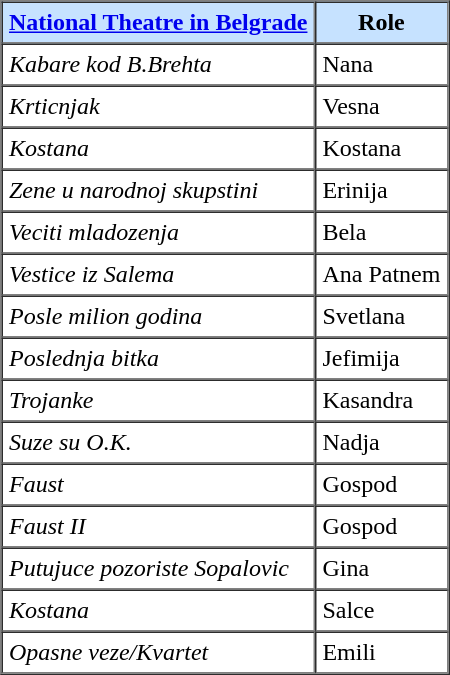<table border="1" cellpadding="4" cellspacing="0">
<tr bgcolor="#C6E2FF">
<th><strong><a href='#'>National Theatre in Belgrade</a></strong></th>
<th><strong>Role</strong></th>
</tr>
<tr>
<td><em>Kabare kod B.Brehta</em></td>
<td>Nana</td>
</tr>
<tr>
<td><em>Krticnjak</em></td>
<td>Vesna</td>
</tr>
<tr>
<td><em>Kostana</em></td>
<td>Kostana</td>
</tr>
<tr>
<td><em>Zene u narodnoj skupstini</em></td>
<td>Erinija</td>
</tr>
<tr>
<td><em>Veciti mladozenja</em></td>
<td>Bela</td>
</tr>
<tr>
<td><em>Vestice iz Salema</em></td>
<td>Ana Patnem</td>
</tr>
<tr>
<td><em>Posle milion godina</em></td>
<td>Svetlana</td>
</tr>
<tr>
<td><em>Poslednja bitka</em></td>
<td>Jefimija</td>
</tr>
<tr>
<td><em>Trojanke</em></td>
<td>Kasandra</td>
</tr>
<tr>
<td><em>Suze su O.K.</em></td>
<td>Nadja</td>
</tr>
<tr>
<td><em>Faust</em></td>
<td>Gospod</td>
</tr>
<tr>
<td><em>Faust II</em></td>
<td>Gospod</td>
</tr>
<tr>
<td><em>Putujuce pozoriste Sopalovic</em></td>
<td>Gina</td>
</tr>
<tr>
<td><em>Kostana</em></td>
<td>Salce</td>
</tr>
<tr>
<td><em>Opasne veze/Kvartet</em></td>
<td>Emili</td>
</tr>
</table>
